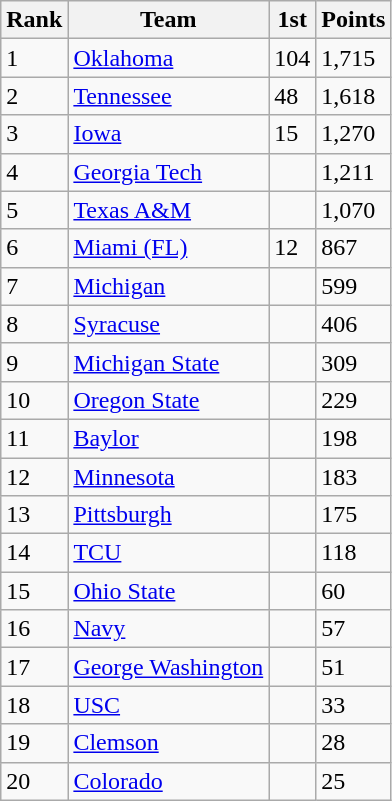<table class="wikitable">
<tr>
<th>Rank</th>
<th>Team</th>
<th>1st</th>
<th>Points</th>
</tr>
<tr>
<td>1</td>
<td><a href='#'>Oklahoma</a></td>
<td>104</td>
<td>1,715</td>
</tr>
<tr>
<td>2</td>
<td><a href='#'>Tennessee</a></td>
<td>48</td>
<td>1,618</td>
</tr>
<tr>
<td>3</td>
<td><a href='#'>Iowa</a></td>
<td>15</td>
<td>1,270</td>
</tr>
<tr>
<td>4</td>
<td><a href='#'>Georgia Tech</a></td>
<td></td>
<td>1,211</td>
</tr>
<tr>
<td>5</td>
<td><a href='#'>Texas A&M</a></td>
<td></td>
<td>1,070</td>
</tr>
<tr>
<td>6</td>
<td><a href='#'>Miami (FL)</a></td>
<td>12</td>
<td>867</td>
</tr>
<tr>
<td>7</td>
<td><a href='#'>Michigan</a></td>
<td></td>
<td>599</td>
</tr>
<tr>
<td>8</td>
<td><a href='#'>Syracuse</a></td>
<td></td>
<td>406</td>
</tr>
<tr>
<td>9</td>
<td><a href='#'>Michigan State</a></td>
<td></td>
<td>309</td>
</tr>
<tr>
<td>10</td>
<td><a href='#'>Oregon State</a></td>
<td></td>
<td>229</td>
</tr>
<tr>
<td>11</td>
<td><a href='#'>Baylor</a></td>
<td></td>
<td>198</td>
</tr>
<tr>
<td>12</td>
<td><a href='#'>Minnesota</a></td>
<td></td>
<td>183</td>
</tr>
<tr>
<td>13</td>
<td><a href='#'>Pittsburgh</a></td>
<td></td>
<td>175</td>
</tr>
<tr>
<td>14</td>
<td><a href='#'>TCU</a></td>
<td></td>
<td>118</td>
</tr>
<tr>
<td>15</td>
<td><a href='#'>Ohio State</a></td>
<td></td>
<td>60</td>
</tr>
<tr>
<td>16</td>
<td><a href='#'>Navy</a></td>
<td></td>
<td>57</td>
</tr>
<tr>
<td>17</td>
<td><a href='#'>George Washington</a></td>
<td></td>
<td>51</td>
</tr>
<tr>
<td>18</td>
<td><a href='#'>USC</a></td>
<td></td>
<td>33</td>
</tr>
<tr>
<td>19</td>
<td><a href='#'>Clemson</a></td>
<td></td>
<td>28</td>
</tr>
<tr>
<td>20</td>
<td><a href='#'>Colorado</a></td>
<td></td>
<td>25</td>
</tr>
</table>
